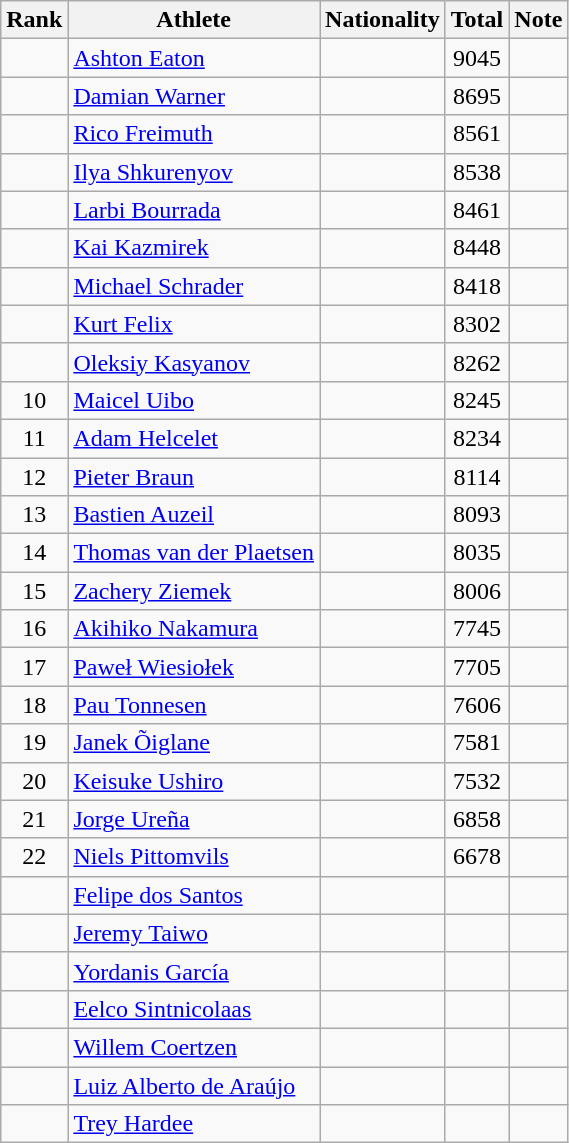<table class="wikitable sortable" style="text-align:center">
<tr>
<th>Rank</th>
<th>Athlete</th>
<th>Nationality</th>
<th>Total</th>
<th>Note</th>
</tr>
<tr>
<td></td>
<td align=left><a href='#'>Ashton Eaton</a></td>
<td align=left></td>
<td>9045</td>
<td></td>
</tr>
<tr>
<td></td>
<td align=left><a href='#'>Damian Warner</a></td>
<td align=left></td>
<td>8695</td>
<td></td>
</tr>
<tr>
<td></td>
<td align=left><a href='#'>Rico Freimuth</a></td>
<td align=left></td>
<td>8561</td>
<td></td>
</tr>
<tr>
<td></td>
<td align=left><a href='#'>Ilya Shkurenyov</a></td>
<td align=left></td>
<td>8538</td>
<td></td>
</tr>
<tr>
<td></td>
<td align=left><a href='#'>Larbi Bourrada</a></td>
<td align=left></td>
<td>8461</td>
<td></td>
</tr>
<tr>
<td></td>
<td align=left><a href='#'>Kai Kazmirek</a></td>
<td align=left></td>
<td>8448</td>
<td></td>
</tr>
<tr>
<td></td>
<td align=left><a href='#'>Michael Schrader</a></td>
<td align=left></td>
<td>8418</td>
<td></td>
</tr>
<tr>
<td></td>
<td align=left><a href='#'>Kurt Felix</a></td>
<td align=left></td>
<td>8302</td>
<td></td>
</tr>
<tr>
<td></td>
<td align=left><a href='#'>Oleksiy Kasyanov</a></td>
<td align=left></td>
<td>8262</td>
<td></td>
</tr>
<tr>
<td>10</td>
<td align=left><a href='#'>Maicel Uibo</a></td>
<td align=left></td>
<td>8245</td>
<td></td>
</tr>
<tr>
<td>11</td>
<td align=left><a href='#'>Adam Helcelet</a></td>
<td align=left></td>
<td>8234</td>
<td></td>
</tr>
<tr>
<td>12</td>
<td align=left><a href='#'>Pieter Braun</a></td>
<td align=left></td>
<td>8114</td>
<td></td>
</tr>
<tr>
<td>13</td>
<td align=left><a href='#'>Bastien Auzeil</a></td>
<td align=left></td>
<td>8093</td>
<td></td>
</tr>
<tr>
<td>14</td>
<td align=left><a href='#'>Thomas van der Plaetsen</a></td>
<td align=left></td>
<td>8035</td>
<td></td>
</tr>
<tr>
<td>15</td>
<td align=left><a href='#'>Zachery Ziemek</a></td>
<td align=left></td>
<td>8006</td>
<td></td>
</tr>
<tr>
<td>16</td>
<td align=left><a href='#'>Akihiko Nakamura</a></td>
<td align=left></td>
<td>7745</td>
<td></td>
</tr>
<tr>
<td>17</td>
<td align=left><a href='#'>Paweł Wiesiołek</a></td>
<td align=left></td>
<td>7705</td>
<td></td>
</tr>
<tr>
<td>18</td>
<td align=left><a href='#'>Pau Tonnesen</a></td>
<td align=left></td>
<td>7606</td>
<td></td>
</tr>
<tr>
<td>19</td>
<td align=left><a href='#'>Janek Õiglane</a></td>
<td align=left></td>
<td>7581</td>
<td></td>
</tr>
<tr>
<td>20</td>
<td align=left><a href='#'>Keisuke Ushiro</a></td>
<td align=left></td>
<td>7532</td>
<td></td>
</tr>
<tr>
<td>21</td>
<td align=left><a href='#'>Jorge Ureña</a></td>
<td align=left></td>
<td>6858</td>
<td></td>
</tr>
<tr>
<td>22</td>
<td align=left><a href='#'>Niels Pittomvils</a></td>
<td align=left></td>
<td>6678</td>
<td></td>
</tr>
<tr>
<td></td>
<td align=left><a href='#'>Felipe dos Santos</a></td>
<td align=left></td>
<td></td>
<td></td>
</tr>
<tr>
<td></td>
<td align=left><a href='#'>Jeremy Taiwo</a></td>
<td align=left></td>
<td></td>
<td></td>
</tr>
<tr>
<td></td>
<td align=left><a href='#'>Yordanis García</a></td>
<td align=left></td>
<td></td>
<td></td>
</tr>
<tr>
<td></td>
<td align=left><a href='#'>Eelco Sintnicolaas</a></td>
<td align=left></td>
<td></td>
<td></td>
</tr>
<tr>
<td></td>
<td align=left><a href='#'>Willem Coertzen</a></td>
<td align=left></td>
<td></td>
<td></td>
</tr>
<tr>
<td></td>
<td align=left><a href='#'>Luiz Alberto de Araújo</a></td>
<td align=left></td>
<td></td>
<td></td>
</tr>
<tr>
<td></td>
<td align=left><a href='#'>Trey Hardee</a></td>
<td align=left></td>
<td></td>
<td></td>
</tr>
</table>
